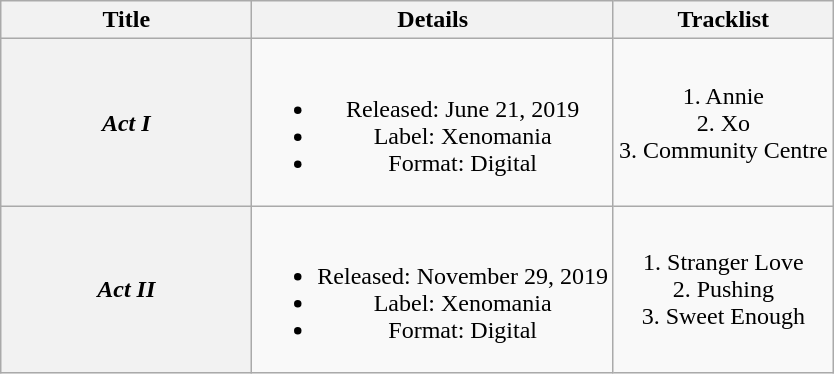<table class="wikitable" plainrowheaders" style="text-align:center;">
<tr>
<th scope="col" style="width:10em;">Title</th>
<th>Details</th>
<th>Tracklist</th>
</tr>
<tr>
<th scope="row"><em>Act I</em></th>
<td><br><ul><li>Released: June 21, 2019</li><li>Label: Xenomania</li><li>Format: Digital</li></ul></td>
<td>1. Annie<br>2. Xo<br>3. Community Centre</td>
</tr>
<tr>
<th><em>Act II</em></th>
<td><br><ul><li>Released: November 29, 2019</li><li>Label: Xenomania</li><li>Format: Digital</li></ul></td>
<td>1. Stranger Love<br>2. Pushing<br>3. Sweet Enough</td>
</tr>
</table>
